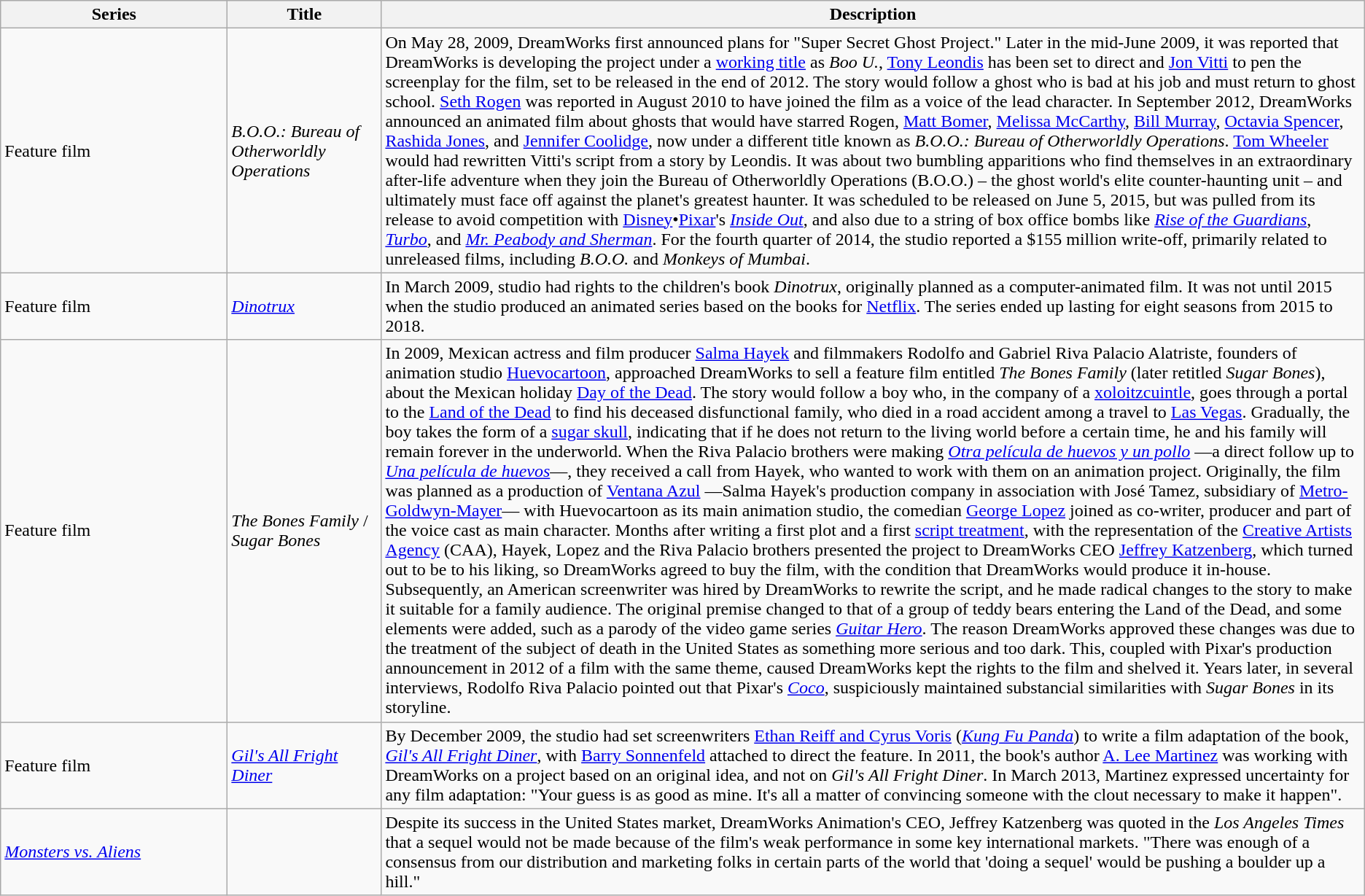<table class="wikitable">
<tr>
<th style="width:150pt;">Series</th>
<th style="width:100pt;">Title</th>
<th>Description</th>
</tr>
<tr>
<td>Feature film</td>
<td><em>B.O.O.: Bureau of Otherworldly Operations</em></td>
<td>On May 28, 2009, DreamWorks first announced plans for "Super Secret Ghost Project." Later in the mid-June 2009, it was reported that DreamWorks is developing the project under a <a href='#'>working title</a> as <em>Boo U.</em>, <a href='#'>Tony Leondis</a> has been set to direct and <a href='#'>Jon Vitti</a> to pen the screenplay for the film, set to be released in the end of 2012. The story would follow a ghost who is bad at his job and must return to ghost school. <a href='#'>Seth Rogen</a> was reported in August 2010 to have joined the film as a voice of the lead character. In September 2012, DreamWorks announced an animated film about ghosts that would have starred Rogen, <a href='#'>Matt Bomer</a>, <a href='#'>Melissa McCarthy</a>, <a href='#'>Bill Murray</a>, <a href='#'>Octavia Spencer</a>, <a href='#'>Rashida Jones</a>, and <a href='#'>Jennifer Coolidge</a>, now under a different title known as <em>B.O.O.: Bureau of Otherworldly Operations</em>. <a href='#'>Tom Wheeler</a> would had rewritten Vitti's script from a story by Leondis. It was about two bumbling apparitions who find themselves in an extraordinary after-life adventure when they join the Bureau of Otherworldly Operations (B.O.O.) – the ghost world's elite counter-haunting unit – and ultimately must face off against the planet's greatest haunter. It was scheduled to be released on June 5, 2015, but was pulled from its release to avoid competition with <a href='#'>Disney</a>•<a href='#'>Pixar</a>'s <em><a href='#'>Inside Out</a></em>, and also due to a string of box office bombs like <em><a href='#'>Rise of the Guardians</a></em>, <em><a href='#'>Turbo</a></em>, and <em><a href='#'>Mr. Peabody and Sherman</a></em>. For the fourth quarter of 2014, the studio reported a $155 million write-off, primarily related to unreleased films, including <em>B.O.O.</em> and <em>Monkeys of Mumbai</em>.</td>
</tr>
<tr>
<td>Feature film</td>
<td><em><a href='#'>Dinotrux</a></em></td>
<td>In March 2009, studio had rights to the children's book <em>Dinotrux</em>, originally planned as a computer-animated film. It was not until 2015 when the studio produced an animated series based on the books for <a href='#'>Netflix</a>. The series ended up lasting for eight seasons from 2015 to 2018.</td>
</tr>
<tr>
<td>Feature film</td>
<td><em>The Bones Family</em> / <em>Sugar Bones</em></td>
<td>In 2009, Mexican actress and film producer <a href='#'>Salma Hayek</a> and filmmakers Rodolfo and Gabriel Riva Palacio Alatriste, founders of animation studio <a href='#'>Huevocartoon</a>, approached DreamWorks to sell a feature film entitled <em>The Bones Family</em> (later retitled <em>Sugar Bones</em>), about the Mexican holiday <a href='#'>Day of the Dead</a>. The story would follow a boy who, in the company of a <a href='#'>xoloitzcuintle</a>, goes through a portal to the <a href='#'>Land of the Dead</a> to find his deceased disfunctional family, who died in a road accident among a travel to <a href='#'>Las Vegas</a>. Gradually, the boy takes the form of a <a href='#'>sugar skull</a>, indicating that if he does not return to the living world before a certain time, he and his family will remain forever in the underworld. When the Riva Palacio brothers were making <em><a href='#'>Otra película de huevos y un pollo</a></em> —a direct follow up to <em><a href='#'>Una película de huevos</a></em>—, they received a call from Hayek, who wanted to work with them on an animation project. Originally, the film was planned as a production of <a href='#'>Ventana Azul</a> —Salma Hayek's production company in association with José Tamez, subsidiary of <a href='#'>Metro-Goldwyn-Mayer</a>— with Huevocartoon as its main animation studio, the comedian <a href='#'>George Lopez</a> joined as co-writer, producer and part of the voice cast as main character. Months after writing a first plot and a first <a href='#'>script treatment</a>, with the representation of the <a href='#'>Creative Artists Agency</a> (CAA), Hayek, Lopez and the Riva Palacio brothers presented the project to DreamWorks CEO <a href='#'>Jeffrey Katzenberg</a>, which turned out to be to his liking, so DreamWorks agreed to buy the film, with the condition that DreamWorks would produce it in-house. Subsequently, an American screenwriter was hired by DreamWorks to rewrite the script, and he made radical changes to the story to make it suitable for a family audience. The original premise changed to that of a group of teddy bears entering the Land of the Dead, and some elements were added, such as a parody of the video game series <em><a href='#'>Guitar Hero</a></em>. The reason DreamWorks approved these changes was due to the treatment of the subject of death in the United States as something more serious and too dark. This, coupled with Pixar's production announcement in 2012 of a film with the same theme, caused DreamWorks kept the rights to the film and shelved it. Years later, in several interviews, Rodolfo Riva Palacio pointed out that Pixar's <em><a href='#'>Coco</a></em>, suspiciously maintained substancial similarities with <em>Sugar Bones</em> in its storyline.</td>
</tr>
<tr>
<td>Feature film</td>
<td><em><a href='#'>Gil's All Fright Diner</a></em></td>
<td>By December 2009, the studio had set screenwriters <a href='#'>Ethan Reiff and Cyrus Voris</a> (<em><a href='#'>Kung Fu Panda</a></em>) to write a film adaptation of the book, <em><a href='#'>Gil's All Fright Diner</a></em>, with <a href='#'>Barry Sonnenfeld</a> attached to direct the feature. In 2011, the book's author <a href='#'>A. Lee Martinez</a> was working with DreamWorks on a project based on an original idea, and not on <em>Gil's All Fright Diner</em>. In March 2013, Martinez expressed uncertainty for any film adaptation: "Your guess is as good as mine. It's all a matter of convincing someone with the clout necessary to make it happen".</td>
</tr>
<tr>
<td><em><a href='#'>Monsters vs. Aliens</a></em></td>
<td></td>
<td>Despite its success in the United States market, DreamWorks Animation's CEO, Jeffrey Katzenberg was quoted in the <em>Los Angeles Times</em> that a sequel would not be made because of the film's weak performance in some key international markets. "There was enough of a consensus from our distribution and marketing folks in certain parts of the world that 'doing a sequel' would be pushing a boulder up a hill."</td>
</tr>
</table>
